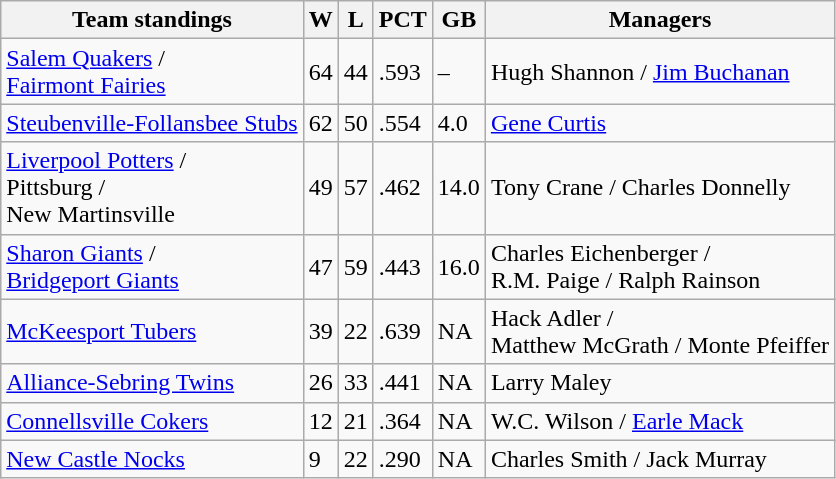<table class="wikitable">
<tr>
<th>Team standings</th>
<th>W</th>
<th>L</th>
<th>PCT</th>
<th>GB</th>
<th>Managers</th>
</tr>
<tr>
<td><a href='#'>Salem Quakers</a> /<br> <a href='#'>Fairmont Fairies</a></td>
<td>64</td>
<td>44</td>
<td>.593</td>
<td>–</td>
<td>Hugh Shannon / <a href='#'>Jim Buchanan</a></td>
</tr>
<tr>
<td><a href='#'>Steubenville-Follansbee Stubs</a></td>
<td>62</td>
<td>50</td>
<td>.554</td>
<td>4.0</td>
<td><a href='#'>Gene Curtis</a></td>
</tr>
<tr>
<td><a href='#'>Liverpool Potters</a> /<br> Pittsburg /<br> New Martinsville</td>
<td>49</td>
<td>57</td>
<td>.462</td>
<td>14.0</td>
<td>Tony Crane / Charles Donnelly</td>
</tr>
<tr>
<td><a href='#'>Sharon Giants</a> /<br> <a href='#'>Bridgeport Giants</a></td>
<td>47</td>
<td>59</td>
<td>.443</td>
<td>16.0</td>
<td>Charles Eichenberger /<br> R.M. Paige / Ralph Rainson</td>
</tr>
<tr>
<td><a href='#'>McKeesport Tubers</a></td>
<td>39</td>
<td>22</td>
<td>.639</td>
<td>NA</td>
<td>Hack Adler /<br> Matthew McGrath / Monte Pfeiffer</td>
</tr>
<tr>
<td><a href='#'>Alliance-Sebring Twins</a></td>
<td>26</td>
<td>33</td>
<td>.441</td>
<td>NA</td>
<td>Larry Maley</td>
</tr>
<tr>
<td><a href='#'>Connellsville Cokers</a></td>
<td>12</td>
<td>21</td>
<td>.364</td>
<td>NA</td>
<td>W.C. Wilson / <a href='#'>Earle Mack</a></td>
</tr>
<tr>
<td><a href='#'>New Castle Nocks</a></td>
<td>9</td>
<td>22</td>
<td>.290</td>
<td>NA</td>
<td>Charles Smith / Jack Murray</td>
</tr>
</table>
